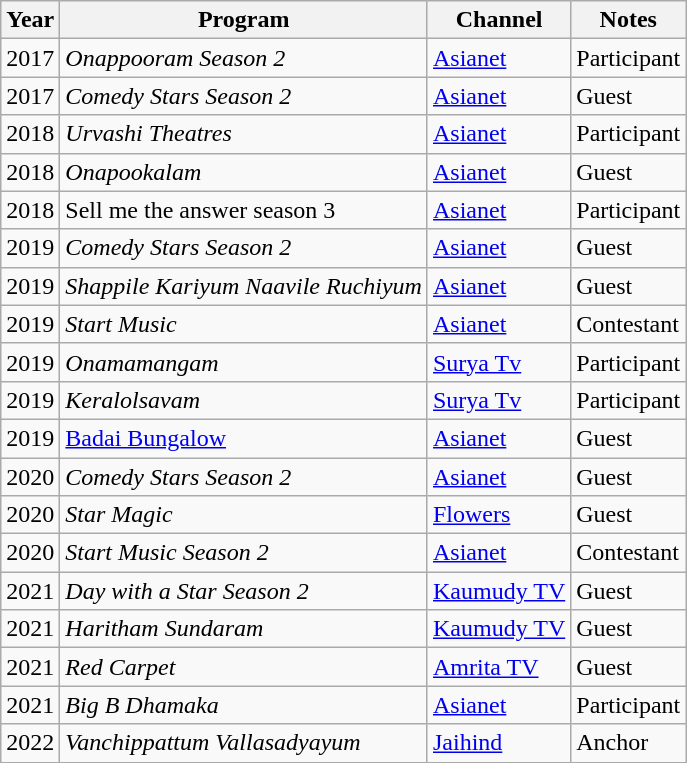<table class="wikitable sortable">
<tr>
<th>Year</th>
<th>Program</th>
<th>Channel</th>
<th>Notes</th>
</tr>
<tr>
<td>2017</td>
<td><em>Onappooram Season 2</em></td>
<td><a href='#'>Asianet</a></td>
<td>Participant</td>
</tr>
<tr>
<td>2017</td>
<td><em>Comedy Stars Season 2</em></td>
<td><a href='#'>Asianet</a></td>
<td>Guest</td>
</tr>
<tr>
<td>2018</td>
<td><em>Urvashi Theatres</em></td>
<td><a href='#'>Asianet</a></td>
<td>Participant</td>
</tr>
<tr>
<td>2018</td>
<td><em>Onapookalam</em></td>
<td><a href='#'>Asianet</a></td>
<td>Guest</td>
</tr>
<tr>
<td>2018</td>
<td>Sell me the answer season 3</td>
<td><a href='#'>Asianet</a></td>
<td>Participant</td>
</tr>
<tr>
<td>2019</td>
<td><em>Comedy Stars Season 2</em></td>
<td><a href='#'>Asianet</a></td>
<td>Guest</td>
</tr>
<tr>
<td>2019</td>
<td><em>Shappile Kariyum Naavile Ruchiyum</em></td>
<td><a href='#'>Asianet</a></td>
<td>Guest</td>
</tr>
<tr>
<td>2019</td>
<td><em>Start Music</em></td>
<td><a href='#'>Asianet</a></td>
<td>Contestant</td>
</tr>
<tr>
<td>2019</td>
<td><em>Onamamangam</em></td>
<td><a href='#'>Surya Tv</a></td>
<td>Participant</td>
</tr>
<tr>
<td>2019</td>
<td><em>Keralolsavam</em></td>
<td><a href='#'>Surya Tv</a></td>
<td>Participant</td>
</tr>
<tr>
<td>2019</td>
<td><a href='#'>Badai Bungalow</a></td>
<td><a href='#'>Asianet</a></td>
<td>Guest</td>
</tr>
<tr>
<td>2020</td>
<td><em>Comedy Stars Season 2</em></td>
<td><a href='#'>Asianet</a></td>
<td>Guest</td>
</tr>
<tr>
<td>2020</td>
<td><em>Star Magic</em></td>
<td><a href='#'>Flowers</a></td>
<td>Guest</td>
</tr>
<tr>
<td>2020</td>
<td><em>Start Music Season 2</em></td>
<td><a href='#'>Asianet</a></td>
<td>Contestant</td>
</tr>
<tr>
<td>2021</td>
<td><em>Day with a Star Season 2</em></td>
<td><a href='#'>Kaumudy TV</a></td>
<td>Guest</td>
</tr>
<tr>
<td>2021</td>
<td><em>Haritham Sundaram</em></td>
<td><a href='#'>Kaumudy TV</a></td>
<td>Guest</td>
</tr>
<tr>
<td>2021</td>
<td><em>Red Carpet</em></td>
<td><a href='#'>Amrita TV</a></td>
<td>Guest</td>
</tr>
<tr>
<td>2021</td>
<td><em>Big B Dhamaka</em></td>
<td><a href='#'>Asianet</a></td>
<td>Participant</td>
</tr>
<tr>
<td>2022</td>
<td><em>Vanchippattum Vallasadyayum</em></td>
<td><a href='#'>Jaihind</a></td>
<td>Anchor</td>
</tr>
</table>
